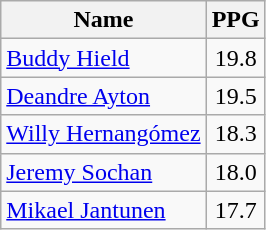<table class=wikitable>
<tr>
<th>Name</th>
<th>PPG</th>
</tr>
<tr>
<td> <a href='#'>Buddy Hield</a></td>
<td align=center>19.8</td>
</tr>
<tr>
<td> <a href='#'>Deandre Ayton</a></td>
<td align=center>19.5</td>
</tr>
<tr>
<td> <a href='#'>Willy Hernangómez</a></td>
<td align=center>18.3</td>
</tr>
<tr>
<td> <a href='#'>Jeremy Sochan</a></td>
<td align=center>18.0</td>
</tr>
<tr>
<td> <a href='#'>Mikael Jantunen</a></td>
<td align=center>17.7</td>
</tr>
</table>
